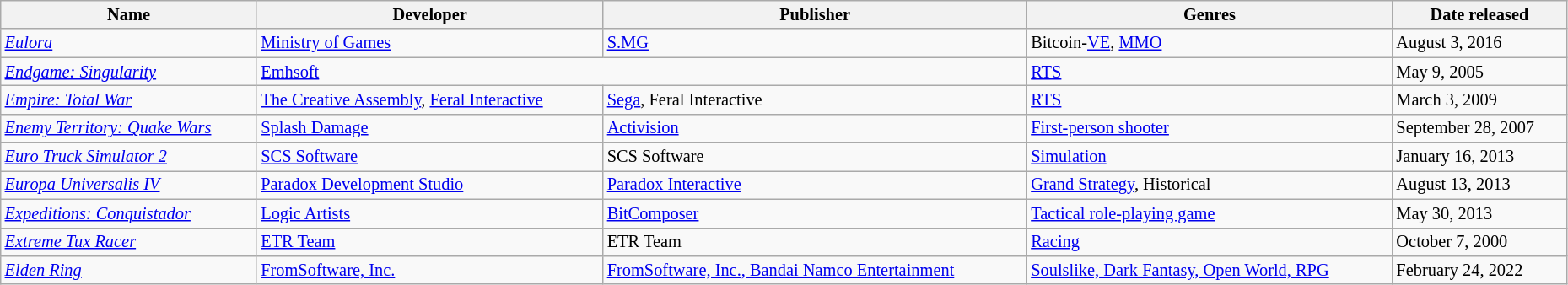<table class="wikitable sortable" style="font-size:85%; width:98%">
<tr>
<th>Name</th>
<th>Developer</th>
<th>Publisher</th>
<th>Genres</th>
<th>Date released</th>
</tr>
<tr>
<td><em><a href='#'>Eulora</a></em></td>
<td><a href='#'>Ministry of Games</a></td>
<td><a href='#'>S.MG</a></td>
<td>Bitcoin-<a href='#'>VE</a>, <a href='#'>MMO</a></td>
<td>August 3, 2016</td>
</tr>
<tr>
<td><em><a href='#'>Endgame: Singularity</a></em></td>
<td colspan="2"><a href='#'>Emhsoft</a></td>
<td><a href='#'>RTS</a></td>
<td>May 9, 2005</td>
</tr>
<tr>
<td><em><a href='#'>Empire: Total War</a></em></td>
<td><a href='#'>The Creative Assembly</a>, <a href='#'>Feral Interactive</a></td>
<td><a href='#'>Sega</a>, Feral Interactive</td>
<td><a href='#'>RTS</a></td>
<td>March 3, 2009</td>
</tr>
<tr>
<td><em><a href='#'>Enemy Territory: Quake Wars</a></em></td>
<td><a href='#'>Splash Damage</a></td>
<td><a href='#'>Activision</a></td>
<td><a href='#'>First-person shooter</a></td>
<td>September 28, 2007</td>
</tr>
<tr>
<td><em><a href='#'>Euro Truck Simulator 2</a></em></td>
<td><a href='#'>SCS Software</a></td>
<td>SCS Software</td>
<td><a href='#'>Simulation</a></td>
<td>January 16, 2013</td>
</tr>
<tr>
<td><em><a href='#'>Europa Universalis IV</a></em></td>
<td><a href='#'>Paradox Development Studio</a></td>
<td><a href='#'>Paradox Interactive</a></td>
<td><a href='#'>Grand Strategy</a>, Historical</td>
<td>August 13, 2013</td>
</tr>
<tr>
<td><em><a href='#'>Expeditions: Conquistador</a></em></td>
<td><a href='#'>Logic Artists</a></td>
<td><a href='#'>BitComposer</a></td>
<td><a href='#'>Tactical role-playing game</a></td>
<td>May 30, 2013</td>
</tr>
<tr>
<td><em><a href='#'>Extreme Tux Racer</a></em></td>
<td><a href='#'>ETR Team</a></td>
<td>ETR Team</td>
<td><a href='#'>Racing</a></td>
<td>October 7, 2000</td>
</tr>
<tr>
<td><em><a href='#'>Elden Ring</a></em></td>
<td><a href='#'>FromSoftware, Inc.</a></td>
<td><a href='#'>FromSoftware, Inc., Bandai Namco Entertainment</a></td>
<td><a href='#'>Soulslike, Dark Fantasy, Open World, RPG</a></td>
<td>February 24, 2022</td>
</tr>
</table>
